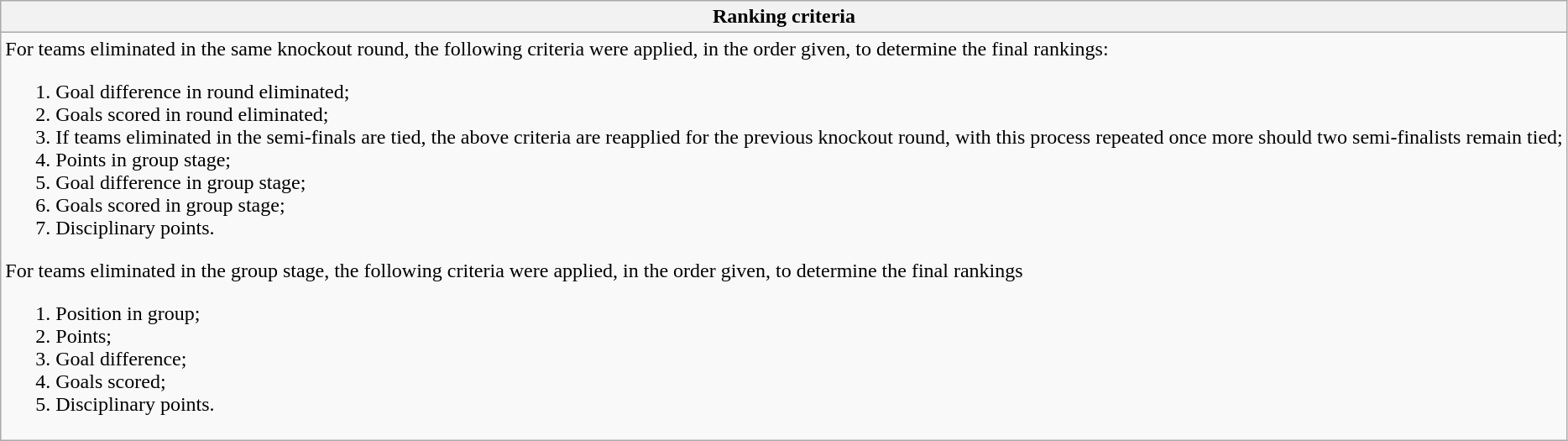<table class="wikitable collapsible collapsed">
<tr>
<th>Ranking criteria</th>
</tr>
<tr>
<td>For teams eliminated in the same knockout round, the following criteria were applied, in the order given, to determine the final rankings:<br><ol><li>Goal difference in round eliminated;</li><li>Goals scored in round eliminated;</li><li>If teams eliminated in the semi-finals are tied, the above criteria are reapplied for the previous knockout round, with this process repeated once more should two semi-finalists remain tied;</li><li>Points in group stage;</li><li>Goal difference in group stage;</li><li>Goals scored in group stage;</li><li>Disciplinary points.</li></ol>For teams eliminated in the group stage, the following criteria were applied, in the order given, to determine the final rankings<ol><li>Position in group;</li><li>Points;</li><li>Goal difference;</li><li>Goals scored;</li><li>Disciplinary points.</li></ol></td>
</tr>
</table>
